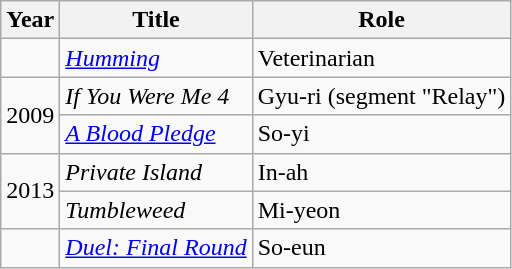<table class="wikitable">
<tr>
<th>Year</th>
<th>Title</th>
<th>Role</th>
</tr>
<tr>
<td></td>
<td><em><a href='#'>Humming</a></em></td>
<td>Veterinarian</td>
</tr>
<tr>
<td rowspan=2 style="text-align:center;">2009</td>
<td><em>If You Were Me 4</em></td>
<td>Gyu-ri (segment "Relay")</td>
</tr>
<tr>
<td><em><a href='#'>A Blood Pledge</a></em></td>
<td>So-yi</td>
</tr>
<tr>
<td rowspan=2 style="text-align:center;">2013</td>
<td><em>Private Island</em></td>
<td>In-ah</td>
</tr>
<tr>
<td><em>Tumbleweed</em></td>
<td>Mi-yeon</td>
</tr>
<tr>
<td></td>
<td><em><a href='#'>Duel: Final Round</a></em></td>
<td>So-eun</td>
</tr>
</table>
